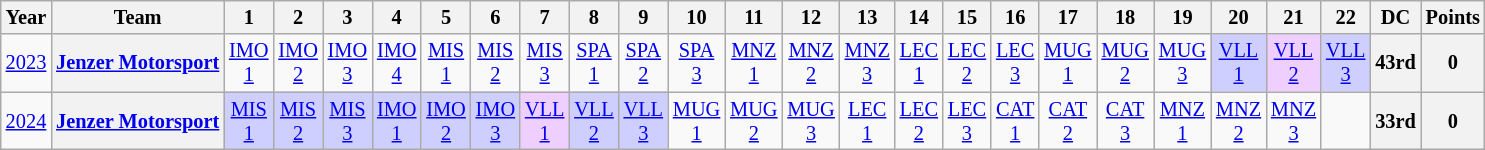<table class="wikitable" style="text-align:center; font-size:85%">
<tr>
<th scope="col">Year</th>
<th scope="col">Team</th>
<th scope="col">1</th>
<th scope="col">2</th>
<th scope="col">3</th>
<th scope="col">4</th>
<th scope="col">5</th>
<th scope="col">6</th>
<th scope="col">7</th>
<th scope="col">8</th>
<th scope="col">9</th>
<th scope="col">10</th>
<th scope="col">11</th>
<th scope="col">12</th>
<th scope="col">13</th>
<th scope="col">14</th>
<th scope="col">15</th>
<th scope="col">16</th>
<th scope="col">17</th>
<th scope="col">18</th>
<th scope="col">19</th>
<th scope="col">20</th>
<th scope="col">21</th>
<th scope="col">22</th>
<th scope="col">DC</th>
<th scope="col">Points</th>
</tr>
<tr>
<td scope="row"><a href='#'>2023</a></td>
<th nowrap><a href='#'>Jenzer Motorsport</a></th>
<td><a href='#'>IMO<br>1</a><br></td>
<td><a href='#'>IMO<br>2</a><br></td>
<td><a href='#'>IMO<br>3</a><br></td>
<td><a href='#'>IMO<br>4</a><br></td>
<td><a href='#'>MIS<br>1</a><br></td>
<td><a href='#'>MIS<br>2</a><br></td>
<td><a href='#'>MIS<br>3</a><br></td>
<td><a href='#'>SPA<br>1</a><br></td>
<td><a href='#'>SPA<br>2</a><br></td>
<td><a href='#'>SPA<br>3</a><br></td>
<td><a href='#'>MNZ<br>1</a><br></td>
<td><a href='#'>MNZ<br>2</a><br></td>
<td><a href='#'>MNZ<br>3</a><br></td>
<td><a href='#'>LEC<br>1</a><br></td>
<td><a href='#'>LEC<br>2</a><br></td>
<td><a href='#'>LEC<br>3</a><br></td>
<td><a href='#'>MUG<br>1</a><br></td>
<td><a href='#'>MUG<br>2</a><br></td>
<td><a href='#'>MUG<br>3</a><br></td>
<td style="background:#CFCFFF"><a href='#'>VLL<br>1</a><br></td>
<td style="background:#EFCFFF"><a href='#'>VLL<br>2</a><br></td>
<td style="background:#CFCFFF"><a href='#'>VLL<br>3</a><br></td>
<th>43rd</th>
<th>0</th>
</tr>
<tr>
<td scope="row"><a href='#'>2024</a></td>
<th nowrap><a href='#'>Jenzer Motorsport</a></th>
<td style="background:#CFCFFF"><a href='#'>MIS<br>1</a><br></td>
<td style="background:#CFCFFF"><a href='#'>MIS<br>2</a><br></td>
<td style="background:#CFCFFF"><a href='#'>MIS<br>3</a><br></td>
<td style="background:#CFCFFF"><a href='#'>IMO<br>1</a><br></td>
<td style="background:#CFCFFF"><a href='#'>IMO<br>2</a><br></td>
<td style="background:#CFCFFF"><a href='#'>IMO<br>3</a><br></td>
<td style="background:#EFCFFF"><a href='#'>VLL<br>1</a><br></td>
<td style="background:#CFCFFF"><a href='#'>VLL<br>2</a><br></td>
<td style="background:#CFCFFF"><a href='#'>VLL<br>3</a><br></td>
<td><a href='#'>MUG<br>1</a><br></td>
<td><a href='#'>MUG<br>2</a><br></td>
<td><a href='#'>MUG<br>3</a><br></td>
<td><a href='#'>LEC<br>1</a><br></td>
<td><a href='#'>LEC<br>2</a><br></td>
<td><a href='#'>LEC<br>3</a><br></td>
<td><a href='#'>CAT<br>1</a><br></td>
<td><a href='#'>CAT<br>2</a><br></td>
<td><a href='#'>CAT<br>3</a><br></td>
<td style="background:#"><a href='#'>MNZ<br>1</a><br></td>
<td style="background:#"><a href='#'>MNZ<br>2</a><br></td>
<td style="background:#"><a href='#'>MNZ<br>3</a><br></td>
<td></td>
<th>33rd</th>
<th>0</th>
</tr>
</table>
